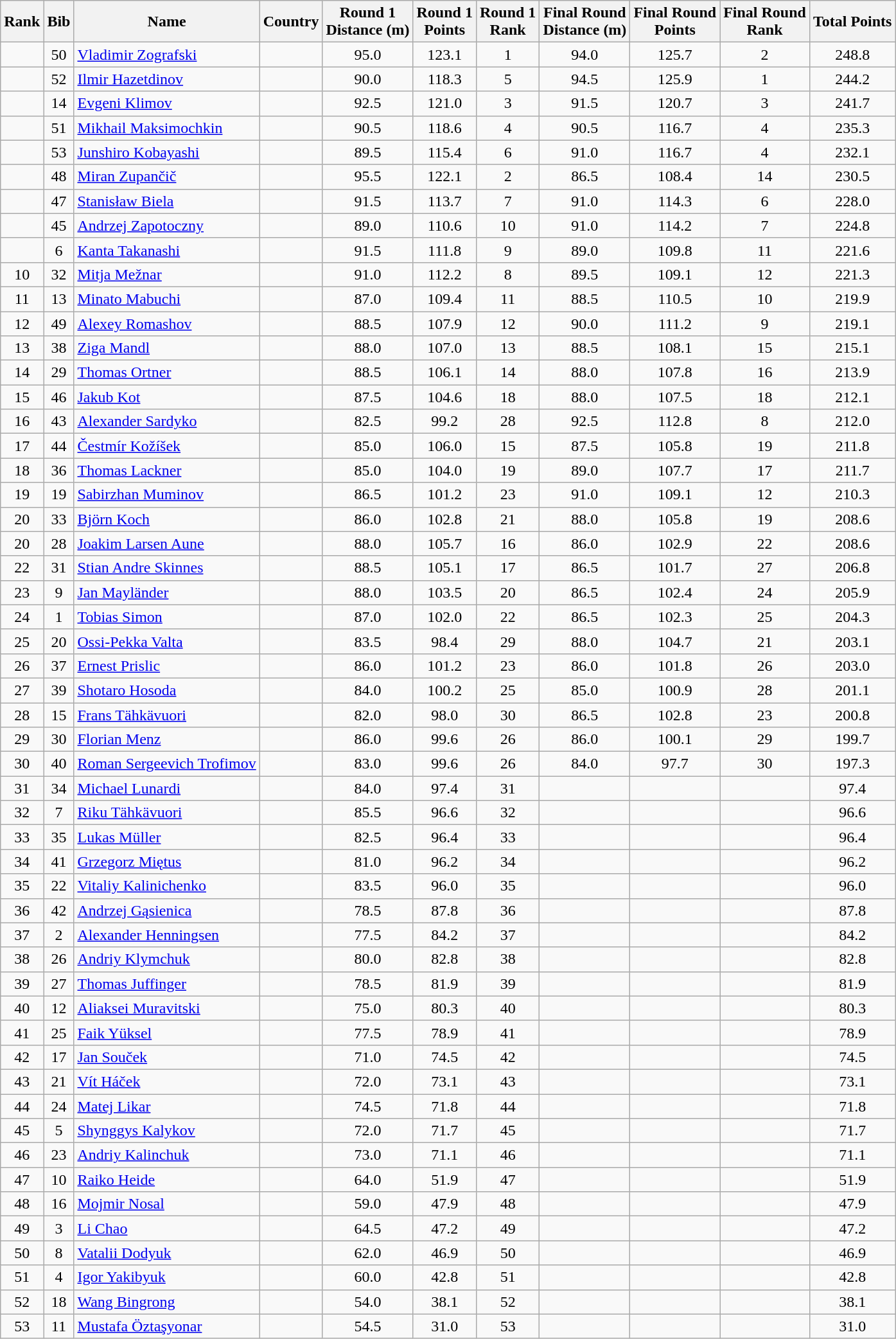<table class="wikitable sortable" style="text-align:center">
<tr>
<th>Rank</th>
<th>Bib</th>
<th>Name</th>
<th>Country</th>
<th>Round 1<br>Distance (m)</th>
<th>Round 1<br>Points</th>
<th>Round 1<br>Rank</th>
<th>Final Round <br>Distance (m)</th>
<th>Final Round <br>Points</th>
<th>Final Round<br> Rank</th>
<th>Total Points</th>
</tr>
<tr>
<td></td>
<td>50</td>
<td align=left><a href='#'>Vladimir Zografski</a></td>
<td align=left></td>
<td>95.0</td>
<td>123.1</td>
<td>1</td>
<td>94.0</td>
<td>125.7</td>
<td>2</td>
<td>248.8</td>
</tr>
<tr>
<td></td>
<td>52</td>
<td align=left><a href='#'>Ilmir Hazetdinov</a></td>
<td align=left></td>
<td>90.0</td>
<td>118.3</td>
<td>5</td>
<td>94.5</td>
<td>125.9</td>
<td>1</td>
<td>244.2</td>
</tr>
<tr>
<td></td>
<td>14</td>
<td align=left><a href='#'>Evgeni Klimov</a></td>
<td align=left></td>
<td>92.5</td>
<td>121.0</td>
<td>3</td>
<td>91.5</td>
<td>120.7</td>
<td>3</td>
<td>241.7</td>
</tr>
<tr>
<td></td>
<td>51</td>
<td align=left><a href='#'>Mikhail Maksimochkin</a></td>
<td align=left></td>
<td>90.5</td>
<td>118.6</td>
<td>4</td>
<td>90.5</td>
<td>116.7</td>
<td>4</td>
<td>235.3</td>
</tr>
<tr>
<td></td>
<td>53</td>
<td align=left><a href='#'>Junshiro Kobayashi</a></td>
<td align=left></td>
<td>89.5</td>
<td>115.4</td>
<td>6</td>
<td>91.0</td>
<td>116.7</td>
<td>4</td>
<td>232.1</td>
</tr>
<tr>
<td></td>
<td>48</td>
<td align=left><a href='#'>Miran Zupančič</a></td>
<td align=left></td>
<td>95.5</td>
<td>122.1</td>
<td>2</td>
<td>86.5</td>
<td>108.4</td>
<td>14</td>
<td>230.5</td>
</tr>
<tr>
<td></td>
<td>47</td>
<td align=left><a href='#'>Stanisław Biela</a></td>
<td align=left></td>
<td>91.5</td>
<td>113.7</td>
<td>7</td>
<td>91.0</td>
<td>114.3</td>
<td>6</td>
<td>228.0</td>
</tr>
<tr>
<td></td>
<td>45</td>
<td align=left><a href='#'>Andrzej Zapotoczny</a></td>
<td align=left></td>
<td>89.0</td>
<td>110.6</td>
<td>10</td>
<td>91.0</td>
<td>114.2</td>
<td>7</td>
<td>224.8</td>
</tr>
<tr>
<td></td>
<td>6</td>
<td align=left><a href='#'>Kanta Takanashi</a></td>
<td align=left></td>
<td>91.5</td>
<td>111.8</td>
<td>9</td>
<td>89.0</td>
<td>109.8</td>
<td>11</td>
<td>221.6</td>
</tr>
<tr>
<td>10</td>
<td>32</td>
<td align=left><a href='#'>Mitja Mežnar</a></td>
<td align=left></td>
<td>91.0</td>
<td>112.2</td>
<td>8</td>
<td>89.5</td>
<td>109.1</td>
<td>12</td>
<td>221.3</td>
</tr>
<tr>
<td>11</td>
<td>13</td>
<td align=left><a href='#'>Minato Mabuchi</a></td>
<td align=left></td>
<td>87.0</td>
<td>109.4</td>
<td>11</td>
<td>88.5</td>
<td>110.5</td>
<td>10</td>
<td>219.9</td>
</tr>
<tr>
<td>12</td>
<td>49</td>
<td align=left><a href='#'>Alexey Romashov</a></td>
<td align=left></td>
<td>88.5</td>
<td>107.9</td>
<td>12</td>
<td>90.0</td>
<td>111.2</td>
<td>9</td>
<td>219.1</td>
</tr>
<tr>
<td>13</td>
<td>38</td>
<td align=left><a href='#'>Ziga Mandl</a></td>
<td align=left></td>
<td>88.0</td>
<td>107.0</td>
<td>13</td>
<td>88.5</td>
<td>108.1</td>
<td>15</td>
<td>215.1</td>
</tr>
<tr>
<td>14</td>
<td>29</td>
<td align=left><a href='#'>Thomas Ortner</a></td>
<td align=left></td>
<td>88.5</td>
<td>106.1</td>
<td>14</td>
<td>88.0</td>
<td>107.8</td>
<td>16</td>
<td>213.9</td>
</tr>
<tr>
<td>15</td>
<td>46</td>
<td align=left><a href='#'>Jakub Kot</a></td>
<td align=left></td>
<td>87.5</td>
<td>104.6</td>
<td>18</td>
<td>88.0</td>
<td>107.5</td>
<td>18</td>
<td>212.1</td>
</tr>
<tr>
<td>16</td>
<td>43</td>
<td align=left><a href='#'>Alexander Sardyko</a></td>
<td align=left></td>
<td>82.5</td>
<td>99.2</td>
<td>28</td>
<td>92.5</td>
<td>112.8</td>
<td>8</td>
<td>212.0</td>
</tr>
<tr>
<td>17</td>
<td>44</td>
<td align=left><a href='#'>Čestmír Kožíšek</a></td>
<td align=left></td>
<td>85.0</td>
<td>106.0</td>
<td>15</td>
<td>87.5</td>
<td>105.8</td>
<td>19</td>
<td>211.8</td>
</tr>
<tr>
<td>18</td>
<td>36</td>
<td align=left><a href='#'>Thomas Lackner</a></td>
<td align=left></td>
<td>85.0</td>
<td>104.0</td>
<td>19</td>
<td>89.0</td>
<td>107.7</td>
<td>17</td>
<td>211.7</td>
</tr>
<tr>
<td>19</td>
<td>19</td>
<td align=left><a href='#'>Sabirzhan Muminov</a></td>
<td align=left></td>
<td>86.5</td>
<td>101.2</td>
<td>23</td>
<td>91.0</td>
<td>109.1</td>
<td>12</td>
<td>210.3</td>
</tr>
<tr>
<td>20</td>
<td>33</td>
<td align=left><a href='#'>Björn Koch</a></td>
<td align=left></td>
<td>86.0</td>
<td>102.8</td>
<td>21</td>
<td>88.0</td>
<td>105.8</td>
<td>19</td>
<td>208.6</td>
</tr>
<tr>
<td>20</td>
<td>28</td>
<td align=left><a href='#'>Joakim Larsen Aune</a></td>
<td align=left></td>
<td>88.0</td>
<td>105.7</td>
<td>16</td>
<td>86.0</td>
<td>102.9</td>
<td>22</td>
<td>208.6</td>
</tr>
<tr>
<td>22</td>
<td>31</td>
<td align=left><a href='#'>Stian Andre Skinnes</a></td>
<td align=left></td>
<td>88.5</td>
<td>105.1</td>
<td>17</td>
<td>86.5</td>
<td>101.7</td>
<td>27</td>
<td>206.8</td>
</tr>
<tr>
<td>23</td>
<td>9</td>
<td align=left><a href='#'>Jan Mayländer</a></td>
<td align=left></td>
<td>88.0</td>
<td>103.5</td>
<td>20</td>
<td>86.5</td>
<td>102.4</td>
<td>24</td>
<td>205.9</td>
</tr>
<tr>
<td>24</td>
<td>1</td>
<td align=left><a href='#'>Tobias Simon</a></td>
<td align=left></td>
<td>87.0</td>
<td>102.0</td>
<td>22</td>
<td>86.5</td>
<td>102.3</td>
<td>25</td>
<td>204.3</td>
</tr>
<tr>
<td>25</td>
<td>20</td>
<td align=left><a href='#'>Ossi-Pekka Valta</a></td>
<td align=left></td>
<td>83.5</td>
<td>98.4</td>
<td>29</td>
<td>88.0</td>
<td>104.7</td>
<td>21</td>
<td>203.1</td>
</tr>
<tr>
<td>26</td>
<td>37</td>
<td align=left><a href='#'>Ernest Prislic</a></td>
<td align=left></td>
<td>86.0</td>
<td>101.2</td>
<td>23</td>
<td>86.0</td>
<td>101.8</td>
<td>26</td>
<td>203.0</td>
</tr>
<tr>
<td>27</td>
<td>39</td>
<td align=left><a href='#'>Shotaro Hosoda</a></td>
<td align=left></td>
<td>84.0</td>
<td>100.2</td>
<td>25</td>
<td>85.0</td>
<td>100.9</td>
<td>28</td>
<td>201.1</td>
</tr>
<tr>
<td>28</td>
<td>15</td>
<td align=left><a href='#'>Frans Tähkävuori</a></td>
<td align=left></td>
<td>82.0</td>
<td>98.0</td>
<td>30</td>
<td>86.5</td>
<td>102.8</td>
<td>23</td>
<td>200.8</td>
</tr>
<tr>
<td>29</td>
<td>30</td>
<td align=left><a href='#'>Florian Menz</a></td>
<td align=left></td>
<td>86.0</td>
<td>99.6</td>
<td>26</td>
<td>86.0</td>
<td>100.1</td>
<td>29</td>
<td>199.7</td>
</tr>
<tr>
<td>30</td>
<td>40</td>
<td align=left><a href='#'>Roman Sergeevich Trofimov</a></td>
<td align=left></td>
<td>83.0</td>
<td>99.6</td>
<td>26</td>
<td>84.0</td>
<td>97.7</td>
<td>30</td>
<td>197.3</td>
</tr>
<tr>
<td>31</td>
<td>34</td>
<td align=left><a href='#'>Michael Lunardi</a></td>
<td align=left></td>
<td>84.0</td>
<td>97.4</td>
<td>31</td>
<td></td>
<td></td>
<td></td>
<td>97.4</td>
</tr>
<tr>
<td>32</td>
<td>7</td>
<td align=left><a href='#'>Riku Tähkävuori</a></td>
<td align=left></td>
<td>85.5</td>
<td>96.6</td>
<td>32</td>
<td></td>
<td></td>
<td></td>
<td>96.6</td>
</tr>
<tr>
<td>33</td>
<td>35</td>
<td align=left><a href='#'>Lukas Müller</a></td>
<td align=left></td>
<td>82.5</td>
<td>96.4</td>
<td>33</td>
<td></td>
<td></td>
<td></td>
<td>96.4</td>
</tr>
<tr>
<td>34</td>
<td>41</td>
<td align=left><a href='#'>Grzegorz Miętus</a></td>
<td align=left></td>
<td>81.0</td>
<td>96.2</td>
<td>34</td>
<td></td>
<td></td>
<td></td>
<td>96.2</td>
</tr>
<tr>
<td>35</td>
<td>22</td>
<td align=left><a href='#'>Vitaliy Kalinichenko</a></td>
<td align=left></td>
<td>83.5</td>
<td>96.0</td>
<td>35</td>
<td></td>
<td></td>
<td></td>
<td>96.0</td>
</tr>
<tr>
<td>36</td>
<td>42</td>
<td align=left><a href='#'>Andrzej Gąsienica</a></td>
<td align=left></td>
<td>78.5</td>
<td>87.8</td>
<td>36</td>
<td></td>
<td></td>
<td></td>
<td>87.8</td>
</tr>
<tr>
<td>37</td>
<td>2</td>
<td align=left><a href='#'>Alexander Henningsen</a></td>
<td align=left></td>
<td>77.5</td>
<td>84.2</td>
<td>37</td>
<td></td>
<td></td>
<td></td>
<td>84.2</td>
</tr>
<tr>
<td>38</td>
<td>26</td>
<td align=left><a href='#'>Andriy Klymchuk</a></td>
<td align=left></td>
<td>80.0</td>
<td>82.8</td>
<td>38</td>
<td></td>
<td></td>
<td></td>
<td>82.8</td>
</tr>
<tr>
<td>39</td>
<td>27</td>
<td align=left><a href='#'>Thomas Juffinger</a></td>
<td align=left></td>
<td>78.5</td>
<td>81.9</td>
<td>39</td>
<td></td>
<td></td>
<td></td>
<td>81.9</td>
</tr>
<tr>
<td>40</td>
<td>12</td>
<td align=left><a href='#'>Aliaksei Muravitski</a></td>
<td align=left></td>
<td>75.0</td>
<td>80.3</td>
<td>40</td>
<td></td>
<td></td>
<td></td>
<td>80.3</td>
</tr>
<tr>
<td>41</td>
<td>25</td>
<td align=left><a href='#'>Faik Yüksel</a></td>
<td align=left></td>
<td>77.5</td>
<td>78.9</td>
<td>41</td>
<td></td>
<td></td>
<td></td>
<td>78.9</td>
</tr>
<tr>
<td>42</td>
<td>17</td>
<td align=left><a href='#'>Jan Souček</a></td>
<td align=left></td>
<td>71.0</td>
<td>74.5</td>
<td>42</td>
<td></td>
<td></td>
<td></td>
<td>74.5</td>
</tr>
<tr>
<td>43</td>
<td>21</td>
<td align=left><a href='#'>Vít Háček</a></td>
<td align=left></td>
<td>72.0</td>
<td>73.1</td>
<td>43</td>
<td></td>
<td></td>
<td></td>
<td>73.1</td>
</tr>
<tr>
<td>44</td>
<td>24</td>
<td align=left><a href='#'>Matej Likar</a></td>
<td align=left></td>
<td>74.5</td>
<td>71.8</td>
<td>44</td>
<td></td>
<td></td>
<td></td>
<td>71.8</td>
</tr>
<tr>
<td>45</td>
<td>5</td>
<td align=left><a href='#'>Shynggys Kalykov</a></td>
<td align=left></td>
<td>72.0</td>
<td>71.7</td>
<td>45</td>
<td></td>
<td></td>
<td></td>
<td>71.7</td>
</tr>
<tr>
<td>46</td>
<td>23</td>
<td align=left><a href='#'>Andriy Kalinchuk</a></td>
<td align=left></td>
<td>73.0</td>
<td>71.1</td>
<td>46</td>
<td></td>
<td></td>
<td></td>
<td>71.1</td>
</tr>
<tr>
<td>47</td>
<td>10</td>
<td align=left><a href='#'>Raiko Heide</a></td>
<td align=left></td>
<td>64.0</td>
<td>51.9</td>
<td>47</td>
<td></td>
<td></td>
<td></td>
<td>51.9</td>
</tr>
<tr>
<td>48</td>
<td>16</td>
<td align=left><a href='#'>Mojmir Nosal</a></td>
<td align=left></td>
<td>59.0</td>
<td>47.9</td>
<td>48</td>
<td></td>
<td></td>
<td></td>
<td>47.9</td>
</tr>
<tr>
<td>49</td>
<td>3</td>
<td align=left><a href='#'>Li Chao</a></td>
<td align=left></td>
<td>64.5</td>
<td>47.2</td>
<td>49</td>
<td></td>
<td></td>
<td></td>
<td>47.2</td>
</tr>
<tr>
<td>50</td>
<td>8</td>
<td align=left><a href='#'>Vatalii Dodyuk</a></td>
<td align=left></td>
<td>62.0</td>
<td>46.9</td>
<td>50</td>
<td></td>
<td></td>
<td></td>
<td>46.9</td>
</tr>
<tr>
<td>51</td>
<td>4</td>
<td align=left><a href='#'>Igor Yakibyuk</a></td>
<td align=left></td>
<td>60.0</td>
<td>42.8</td>
<td>51</td>
<td></td>
<td></td>
<td></td>
<td>42.8</td>
</tr>
<tr>
<td>52</td>
<td>18</td>
<td align=left><a href='#'>Wang Bingrong</a></td>
<td align=left></td>
<td>54.0</td>
<td>38.1</td>
<td>52</td>
<td></td>
<td></td>
<td></td>
<td>38.1</td>
</tr>
<tr>
<td>53</td>
<td>11</td>
<td align=left><a href='#'>Mustafa Öztaşyonar</a></td>
<td align=left></td>
<td>54.5</td>
<td>31.0</td>
<td>53</td>
<td></td>
<td></td>
<td></td>
<td>31.0</td>
</tr>
</table>
